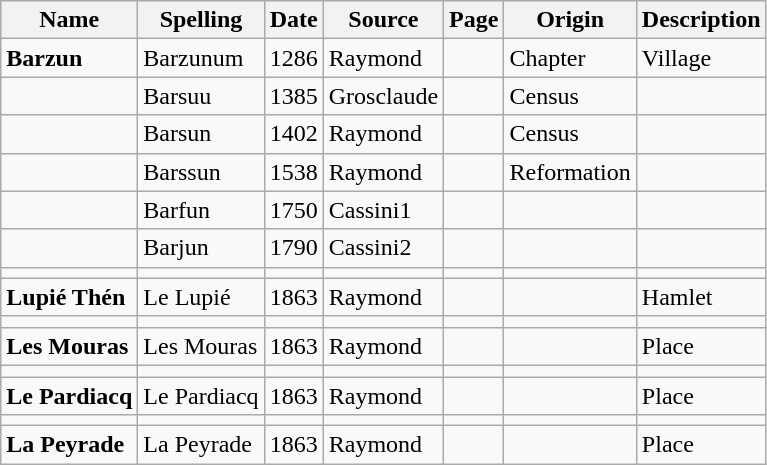<table class="wikitable">
<tr>
<th>Name</th>
<th>Spelling</th>
<th>Date</th>
<th>Source</th>
<th>Page</th>
<th>Origin</th>
<th>Description</th>
</tr>
<tr>
<td><strong>Barzun</strong></td>
<td>Barzunum</td>
<td>1286</td>
<td>Raymond</td>
<td></td>
<td>Chapter</td>
<td>Village</td>
</tr>
<tr>
<td></td>
<td>Barsuu</td>
<td>1385</td>
<td>Grosclaude</td>
<td></td>
<td>Census</td>
<td></td>
</tr>
<tr>
<td></td>
<td>Barsun</td>
<td>1402</td>
<td>Raymond</td>
<td></td>
<td>Census</td>
<td></td>
</tr>
<tr>
<td></td>
<td>Barssun</td>
<td>1538</td>
<td>Raymond</td>
<td></td>
<td>Reformation</td>
<td></td>
</tr>
<tr>
<td></td>
<td>Barfun</td>
<td>1750</td>
<td>Cassini1</td>
<td></td>
<td></td>
<td></td>
</tr>
<tr>
<td></td>
<td>Barjun</td>
<td>1790</td>
<td>Cassini2</td>
<td></td>
<td></td>
<td></td>
</tr>
<tr>
<td></td>
<td></td>
<td></td>
<td></td>
<td></td>
<td></td>
<td></td>
</tr>
<tr>
<td><strong>Lupié Thén</strong></td>
<td>Le Lupié</td>
<td>1863</td>
<td>Raymond</td>
<td></td>
<td></td>
<td>Hamlet</td>
</tr>
<tr>
<td></td>
<td></td>
<td></td>
<td></td>
<td></td>
<td></td>
<td></td>
</tr>
<tr>
<td><strong>Les Mouras</strong></td>
<td>Les Mouras</td>
<td>1863</td>
<td>Raymond</td>
<td></td>
<td></td>
<td>Place</td>
</tr>
<tr>
<td></td>
<td></td>
<td></td>
<td></td>
<td></td>
<td></td>
<td></td>
</tr>
<tr>
<td><strong>Le Pardiacq</strong></td>
<td>Le Pardiacq</td>
<td>1863</td>
<td>Raymond</td>
<td></td>
<td></td>
<td>Place</td>
</tr>
<tr>
<td></td>
<td></td>
<td></td>
<td></td>
<td></td>
<td></td>
<td></td>
</tr>
<tr>
<td><strong>La Peyrade</strong></td>
<td>La Peyrade</td>
<td>1863</td>
<td>Raymond</td>
<td></td>
<td></td>
<td>Place</td>
</tr>
</table>
